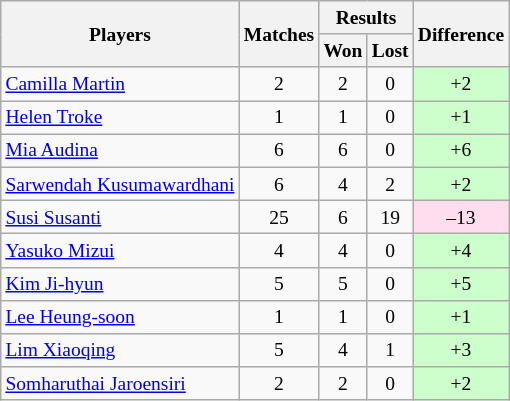<table class=wikitable style="text-align:center; font-size:small">
<tr>
<th rowspan="2">Players</th>
<th rowspan="2">Matches</th>
<th colspan="2">Results</th>
<th rowspan="2">Difference</th>
</tr>
<tr>
<th>Won</th>
<th>Lost</th>
</tr>
<tr>
<td align="left"> <a href='#'>Camilla Martin</a></td>
<td>2</td>
<td>2</td>
<td>0</td>
<td bgcolor="#ccffcc">+2</td>
</tr>
<tr>
<td align="left"> <a href='#'>Helen Troke</a></td>
<td>1</td>
<td>1</td>
<td>0</td>
<td bgcolor="#ccffcc">+1</td>
</tr>
<tr>
<td align="left"> <a href='#'>Mia Audina</a></td>
<td>6</td>
<td>6</td>
<td>0</td>
<td bgcolor="#ccffcc">+6</td>
</tr>
<tr>
<td align="left"> <a href='#'>Sarwendah Kusumawardhani</a></td>
<td>6</td>
<td>4</td>
<td>2</td>
<td bgcolor="#ccffcc">+2</td>
</tr>
<tr>
<td align="left"> <a href='#'>Susi Susanti</a></td>
<td>25</td>
<td>6</td>
<td>19</td>
<td bgcolor="#ffddee">–13</td>
</tr>
<tr>
<td align="left"> <a href='#'>Yasuko Mizui</a></td>
<td>4</td>
<td>4</td>
<td>0</td>
<td bgcolor="#ccffcc">+4</td>
</tr>
<tr>
<td align="left"> <a href='#'>Kim Ji-hyun</a></td>
<td>5</td>
<td>5</td>
<td>0</td>
<td bgcolor="#ccffcc">+5</td>
</tr>
<tr>
<td align="left"> <a href='#'>Lee Heung-soon</a></td>
<td>1</td>
<td>1</td>
<td>0</td>
<td bgcolor="#ccffcc">+1</td>
</tr>
<tr>
<td align="left"> <a href='#'>Lim Xiaoqing</a></td>
<td>5</td>
<td>4</td>
<td>1</td>
<td bgcolor="#ccffcc">+3</td>
</tr>
<tr>
<td align="left"> <a href='#'>Somharuthai Jaroensiri</a></td>
<td>2</td>
<td>2</td>
<td>0</td>
<td bgcolor="#ccffcc">+2</td>
</tr>
</table>
